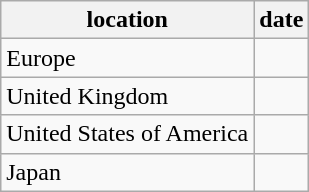<table class="wikitable sortable">
<tr>
<th>location</th>
<th>date</th>
</tr>
<tr>
<td>Europe</td>
<td></td>
</tr>
<tr>
<td>United Kingdom</td>
<td></td>
</tr>
<tr>
<td>United States of America</td>
<td></td>
</tr>
<tr>
<td>Japan</td>
<td></td>
</tr>
</table>
